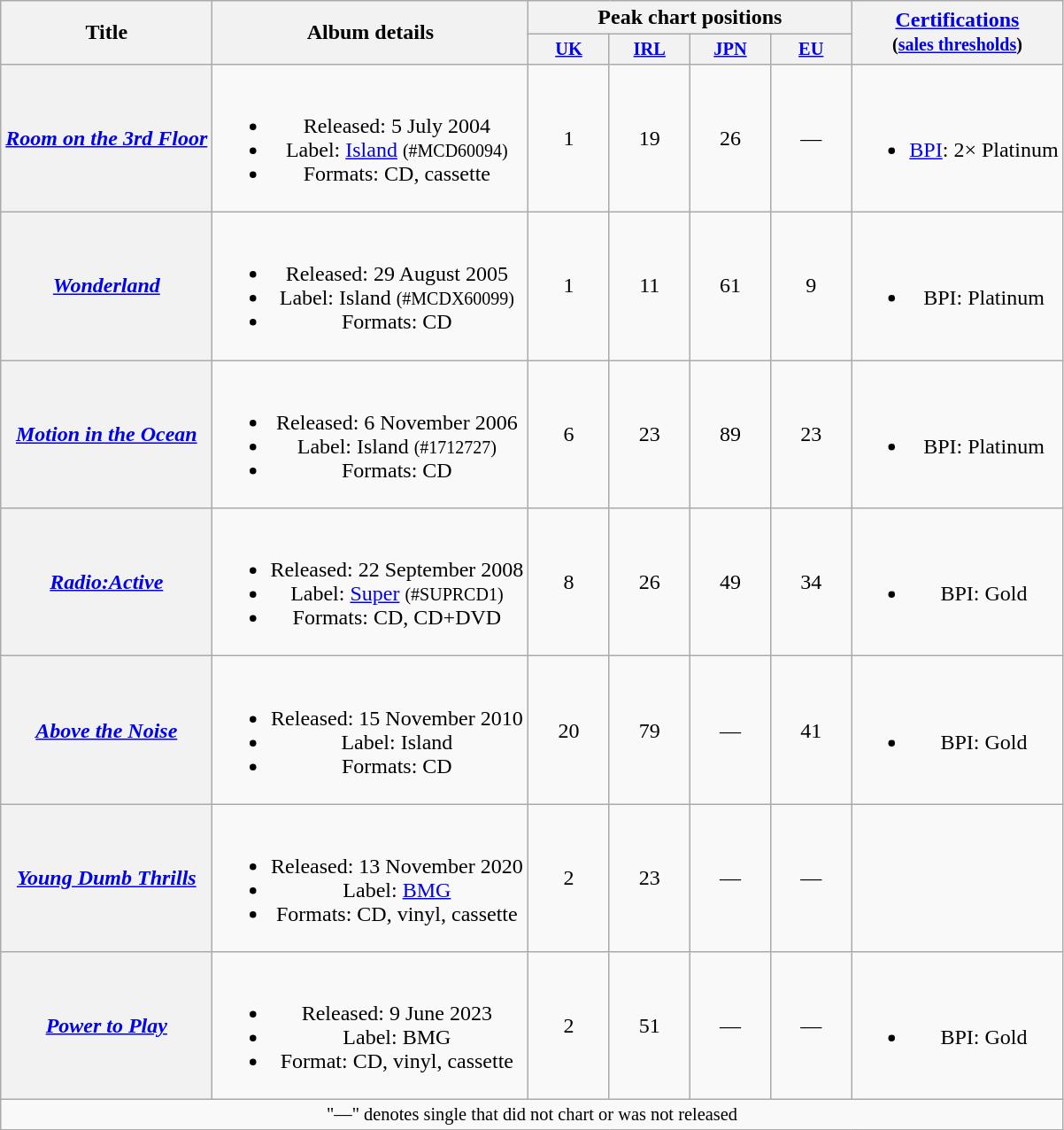<table class="wikitable plainrowheaders" style="text-align:center;">
<tr>
<th scope="col" rowspan="2">Title</th>
<th scope="col" rowspan="2">Album details</th>
<th scope="col" colspan="4">Peak chart positions</th>
<th scope="col" rowspan="2"><a href='#'>Certifications</a><br><small>(<a href='#'>sales thresholds</a>)</small></th>
</tr>
<tr>
<th style="width:4em;font-size:85%"><a href='#'>UK</a><br></th>
<th style="width:4em;font-size:85%"><a href='#'>IRL</a><br></th>
<th style="width:4em;font-size:85%"><a href='#'>JPN</a><br></th>
<th style="width:4em;font-size:85%"><a href='#'>EU</a><br></th>
</tr>
<tr>
<th scope="row"><em><a href='#'>Room on the 3rd Floor</a></em></th>
<td><br><ul><li>Released: 5 July 2004</li><li>Label: <a href='#'>Island</a> <small>(#MCD60094)</small></li><li>Formats: CD, cassette</li></ul></td>
<td>1</td>
<td>19</td>
<td>26</td>
<td>—</td>
<td><br><ul><li><a href='#'>BPI</a>: 2× Platinum</li></ul></td>
</tr>
<tr>
<th scope="row"><em><a href='#'>Wonderland</a></em></th>
<td><br><ul><li>Released: 29 August 2005</li><li>Label: Island <small>(#MCDX60099)</small></li><li>Formats: CD</li></ul></td>
<td>1</td>
<td>11</td>
<td>61</td>
<td>9</td>
<td><br><ul><li>BPI: Platinum</li></ul></td>
</tr>
<tr>
<th scope="row"><em><a href='#'>Motion in the Ocean</a></em></th>
<td><br><ul><li>Released: 6 November 2006</li><li>Label: Island <small>(#1712727)</small></li><li>Formats: CD</li></ul></td>
<td>6</td>
<td>23</td>
<td>89</td>
<td>23</td>
<td><br><ul><li>BPI: Platinum</li></ul></td>
</tr>
<tr>
<th scope="row"><em><a href='#'>Radio:Active</a></em></th>
<td><br><ul><li>Released: 22 September 2008</li><li>Label: <a href='#'>Super</a> <small>(#SUPRCD1)</small></li><li>Formats: CD, CD+DVD</li></ul></td>
<td>8</td>
<td>26</td>
<td>49</td>
<td>34</td>
<td><br><ul><li>BPI: Gold</li></ul></td>
</tr>
<tr>
<th scope="row"><em><a href='#'>Above the Noise</a></em></th>
<td><br><ul><li>Released: 15 November 2010</li><li>Label: Island</li><li>Formats: CD</li></ul></td>
<td>20</td>
<td>79</td>
<td>—</td>
<td>41</td>
<td><br><ul><li>BPI: Gold</li></ul></td>
</tr>
<tr>
<th scope="row"><em><a href='#'>Young Dumb Thrills</a></em></th>
<td><br><ul><li>Released: 13 November 2020</li><li>Label: <a href='#'>BMG</a></li><li>Formats: CD, vinyl, cassette</li></ul></td>
<td>2</td>
<td>23</td>
<td>—</td>
<td>—</td>
<td></td>
</tr>
<tr>
<th scope="row"><em><a href='#'>Power to Play</a></em></th>
<td><br><ul><li>Released: 9 June 2023</li><li>Label: BMG</li><li>Format: CD, vinyl, cassette</li></ul></td>
<td>2</td>
<td>51<br></td>
<td>—</td>
<td>—</td>
<td><br><ul><li>BPI: Gold</li></ul></td>
</tr>
<tr>
<td colspan="7" style="font-size:85%">"—" denotes single that did not chart or was not released</td>
</tr>
</table>
